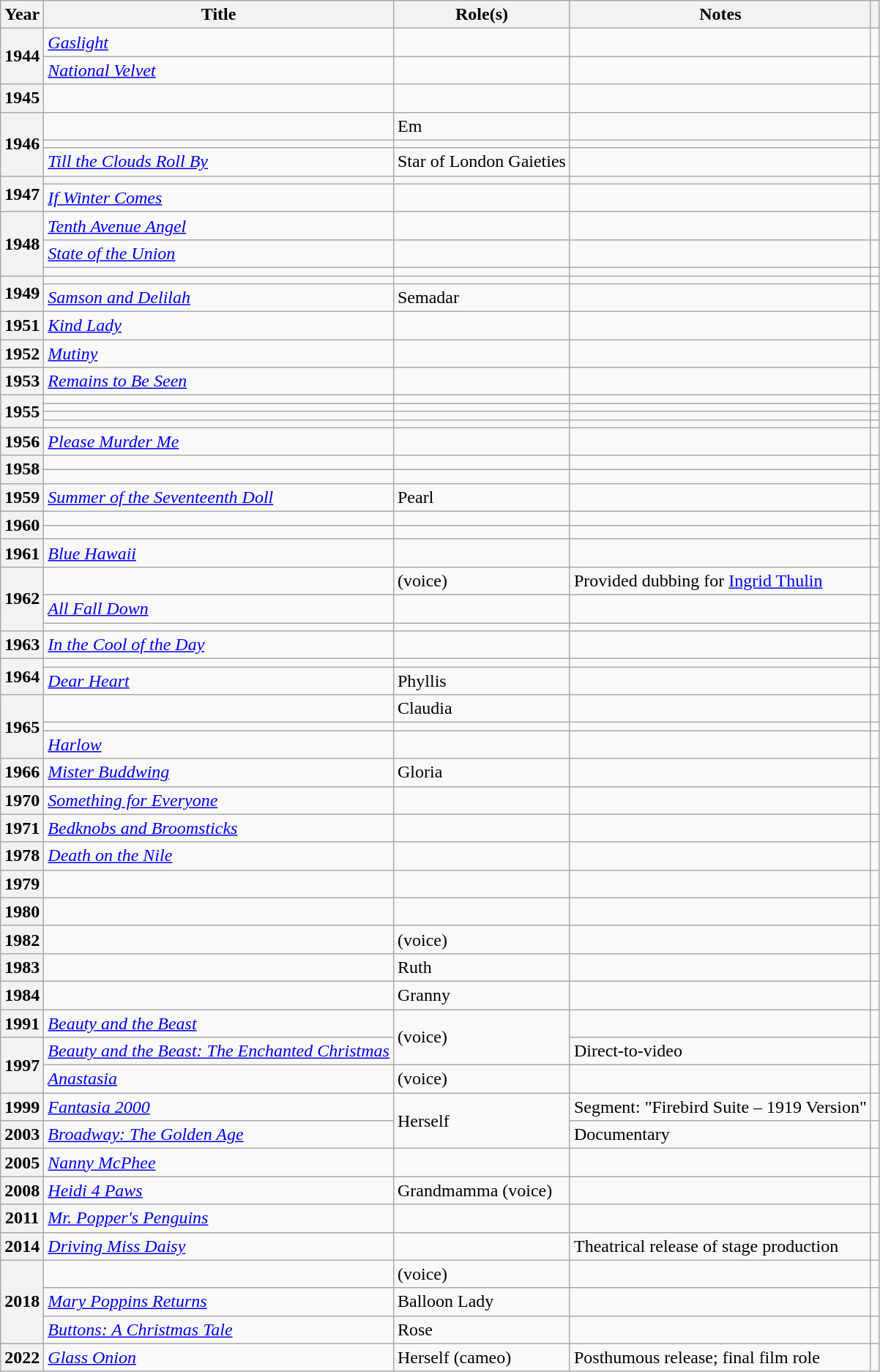<table class="wikitable plainrowheaders sortable">
<tr>
<th scope="col">Year</th>
<th scope="col">Title</th>
<th scope="col">Role(s)</th>
<th scope="col" class="unsortable">Notes</th>
<th scope="col" class="unsortable"></th>
</tr>
<tr>
<th rowspan="2" scope="row">1944</th>
<td><em><a href='#'>Gaslight</a></em></td>
<td></td>
<td></td>
<td style="text-align:center;"></td>
</tr>
<tr>
<td><em><a href='#'>National Velvet</a></em></td>
<td></td>
<td></td>
<td style="text-align:center;"></td>
</tr>
<tr>
<th scope=row>1945</th>
<td><em></em></td>
<td></td>
<td></td>
<td style="text-align:center;"></td>
</tr>
<tr>
<th rowspan="3" scope="row">1946</th>
<td><em></em></td>
<td>Em</td>
<td></td>
<td style="text-align:center;"></td>
</tr>
<tr>
<td><em></em></td>
<td></td>
<td></td>
<td style="text-align:center;"></td>
</tr>
<tr>
<td><em><a href='#'>Till the Clouds Roll By</a></em></td>
<td>Star of London Gaieties</td>
<td></td>
<td style="text-align:center;"></td>
</tr>
<tr>
<th rowspan="2" scope="row">1947</th>
<td><em></em></td>
<td></td>
<td></td>
<td style="text-align:center;"></td>
</tr>
<tr>
<td><em><a href='#'>If Winter Comes</a></em></td>
<td></td>
<td></td>
<td style="text-align:center;"></td>
</tr>
<tr>
<th rowspan="3" scope="row">1948</th>
<td><em><a href='#'>Tenth Avenue Angel</a></em></td>
<td></td>
<td></td>
<td style="text-align:center;"></td>
</tr>
<tr>
<td><em><a href='#'>State of the Union</a></em></td>
<td></td>
<td></td>
<td style="text-align:center;"></td>
</tr>
<tr>
<td><em></em></td>
<td></td>
<td></td>
<td style="text-align:center;"></td>
</tr>
<tr>
<th rowspan="2" scope="row">1949</th>
<td><em></em></td>
<td></td>
<td></td>
<td style="text-align:center;"></td>
</tr>
<tr>
<td><em><a href='#'>Samson and Delilah</a></em></td>
<td>Semadar</td>
<td></td>
<td style="text-align:center;"></td>
</tr>
<tr>
<th scope=row>1951</th>
<td><em><a href='#'>Kind Lady</a></em></td>
<td></td>
<td></td>
<td style="text-align:center;"></td>
</tr>
<tr>
<th scope=row>1952</th>
<td><em><a href='#'>Mutiny</a></em></td>
<td></td>
<td></td>
<td style="text-align:center;"></td>
</tr>
<tr>
<th scope=row>1953</th>
<td><em><a href='#'>Remains to Be Seen</a></em></td>
<td></td>
<td></td>
<td style="text-align:center;"></td>
</tr>
<tr>
<th rowspan="4" scope="row">1955</th>
<td><em></em></td>
<td></td>
<td></td>
<td style="text-align:center;"></td>
</tr>
<tr>
<td><em></em></td>
<td></td>
<td></td>
<td style="text-align:center;"></td>
</tr>
<tr>
<td><em></em></td>
<td></td>
<td></td>
<td style="text-align:center;"></td>
</tr>
<tr>
<td><em></em></td>
<td></td>
<td></td>
<td style="text-align:center;"></td>
</tr>
<tr>
<th scope=row>1956</th>
<td><em><a href='#'>Please Murder Me</a></em></td>
<td></td>
<td></td>
<td style="text-align:center;"></td>
</tr>
<tr>
<th rowspan="2" scope="row">1958</th>
<td><em></em></td>
<td></td>
<td></td>
<td style="text-align:center;"></td>
</tr>
<tr>
<td><em></em></td>
<td></td>
<td></td>
<td style="text-align:center;"></td>
</tr>
<tr>
<th scope=row>1959</th>
<td><em><a href='#'>Summer of the Seventeenth Doll</a></em></td>
<td>Pearl</td>
<td></td>
<td style="text-align:center;"></td>
</tr>
<tr>
<th rowspan="2" scope="row">1960</th>
<td><em></em></td>
<td></td>
<td></td>
<td style="text-align:center;"></td>
</tr>
<tr>
<td><em></em></td>
<td></td>
<td></td>
<td style="text-align:center;"></td>
</tr>
<tr>
<th scope=row>1961</th>
<td><em><a href='#'>Blue Hawaii</a></em></td>
<td></td>
<td></td>
<td style="text-align:center;"></td>
</tr>
<tr>
<th rowspan="3" scope="row">1962</th>
<td><em></em></td>
<td> (voice)</td>
<td>Provided dubbing for <a href='#'>Ingrid Thulin</a></td>
<td style="text-align:center;"></td>
</tr>
<tr>
<td><em><a href='#'>All Fall Down</a></em></td>
<td></td>
<td></td>
<td style="text-align:center;"></td>
</tr>
<tr>
<td><em></em></td>
<td></td>
<td></td>
<td style="text-align:center;"></td>
</tr>
<tr>
<th scope=row>1963</th>
<td><em><a href='#'>In the Cool of the Day</a></em></td>
<td></td>
<td></td>
<td style="text-align:center;"></td>
</tr>
<tr>
<th rowspan="2" scope="row">1964</th>
<td><em></em></td>
<td></td>
<td></td>
<td style="text-align:center;"></td>
</tr>
<tr>
<td><em><a href='#'>Dear Heart</a></em></td>
<td>Phyllis</td>
<td></td>
<td style="text-align:center;"></td>
</tr>
<tr>
<th rowspan="3" scope="row">1965</th>
<td><em></em></td>
<td>Claudia</td>
<td></td>
<td style="text-align:center;"></td>
</tr>
<tr>
<td><em></em></td>
<td></td>
<td></td>
<td style="text-align:center;"></td>
</tr>
<tr>
<td><em><a href='#'>Harlow</a></em></td>
<td></td>
<td></td>
<td style="text-align:center;"></td>
</tr>
<tr>
<th scope=row>1966</th>
<td><em><a href='#'>Mister Buddwing</a></em></td>
<td>Gloria</td>
<td></td>
<td style="text-align:center;"></td>
</tr>
<tr>
<th scope=row>1970</th>
<td><em><a href='#'>Something for Everyone</a></em></td>
<td></td>
<td></td>
<td style="text-align:center;"></td>
</tr>
<tr>
<th scope=row>1971</th>
<td><em><a href='#'>Bedknobs and Broomsticks</a></em></td>
<td></td>
<td></td>
<td style="text-align:center;"></td>
</tr>
<tr>
<th scope=row>1978</th>
<td><em><a href='#'>Death on the Nile</a></em></td>
<td></td>
<td></td>
<td style="text-align:center;"></td>
</tr>
<tr>
<th scope=row>1979</th>
<td><em></em></td>
<td></td>
<td></td>
<td style="text-align:center;"></td>
</tr>
<tr>
<th scope=row>1980</th>
<td><em></em></td>
<td></td>
<td></td>
<td style="text-align:center;"></td>
</tr>
<tr>
<th scope=row>1982</th>
<td><em></em></td>
<td> (voice)</td>
<td></td>
<td style="text-align:center;"></td>
</tr>
<tr>
<th scope=row>1983</th>
<td><em></em></td>
<td>Ruth</td>
<td></td>
<td style="text-align:center;"></td>
</tr>
<tr>
<th scope=row>1984</th>
<td><em></em></td>
<td>Granny</td>
<td></td>
<td style="text-align:center;"></td>
</tr>
<tr>
<th scope=row>1991</th>
<td><em><a href='#'>Beauty and the Beast</a></em></td>
<td rowspan="2"> (voice)</td>
<td></td>
<td style="text-align:center;"></td>
</tr>
<tr>
<th rowspan="2" scope="row">1997</th>
<td><em><a href='#'>Beauty and the Beast: The Enchanted Christmas</a></em></td>
<td>Direct-to-video</td>
<td style="text-align:center;"></td>
</tr>
<tr>
<td><em><a href='#'>Anastasia</a></em></td>
<td> (voice)</td>
<td></td>
<td style="text-align:center;"></td>
</tr>
<tr>
<th scope=row>1999</th>
<td><em><a href='#'>Fantasia 2000</a></em></td>
<td rowspan="2">Herself</td>
<td>Segment: "Firebird Suite – 1919 Version"</td>
<td style="text-align:center;"></td>
</tr>
<tr>
<th scope=row>2003</th>
<td><em><a href='#'>Broadway: The Golden Age</a></em></td>
<td>Documentary</td>
<td style="text-align:center;"></td>
</tr>
<tr>
<th scope=row>2005</th>
<td><em><a href='#'>Nanny McPhee</a></em></td>
<td></td>
<td></td>
<td style="text-align:center;"></td>
</tr>
<tr>
<th scope=row>2008</th>
<td><em><a href='#'>Heidi 4 Paws</a></em></td>
<td>Grandmamma (voice)</td>
<td></td>
<td style="text-align:center;"></td>
</tr>
<tr>
<th scope=row>2011</th>
<td><em><a href='#'>Mr. Popper's Penguins</a></em></td>
<td></td>
<td></td>
<td style="text-align:center;"></td>
</tr>
<tr>
<th scope=row>2014</th>
<td><em><a href='#'>Driving Miss Daisy</a></em></td>
<td></td>
<td>Theatrical release of stage production</td>
<td style="text-align:center;"></td>
</tr>
<tr>
<th rowspan="3" scope="row">2018</th>
<td><em></em></td>
<td> (voice)</td>
<td></td>
<td style="text-align:center;"></td>
</tr>
<tr>
<td><em><a href='#'>Mary Poppins Returns</a></em></td>
<td>Balloon Lady</td>
<td></td>
<td style="text-align:center;"></td>
</tr>
<tr>
<td><em><a href='#'>Buttons: A Christmas Tale</a></em></td>
<td>Rose</td>
<td></td>
<td style="text-align:center;"></td>
</tr>
<tr>
<th scope=row>2022</th>
<td><em><a href='#'>Glass Onion</a></em></td>
<td>Herself (cameo)</td>
<td>Posthumous release; final film role</td>
<td style="text-align:center;"></td>
</tr>
</table>
